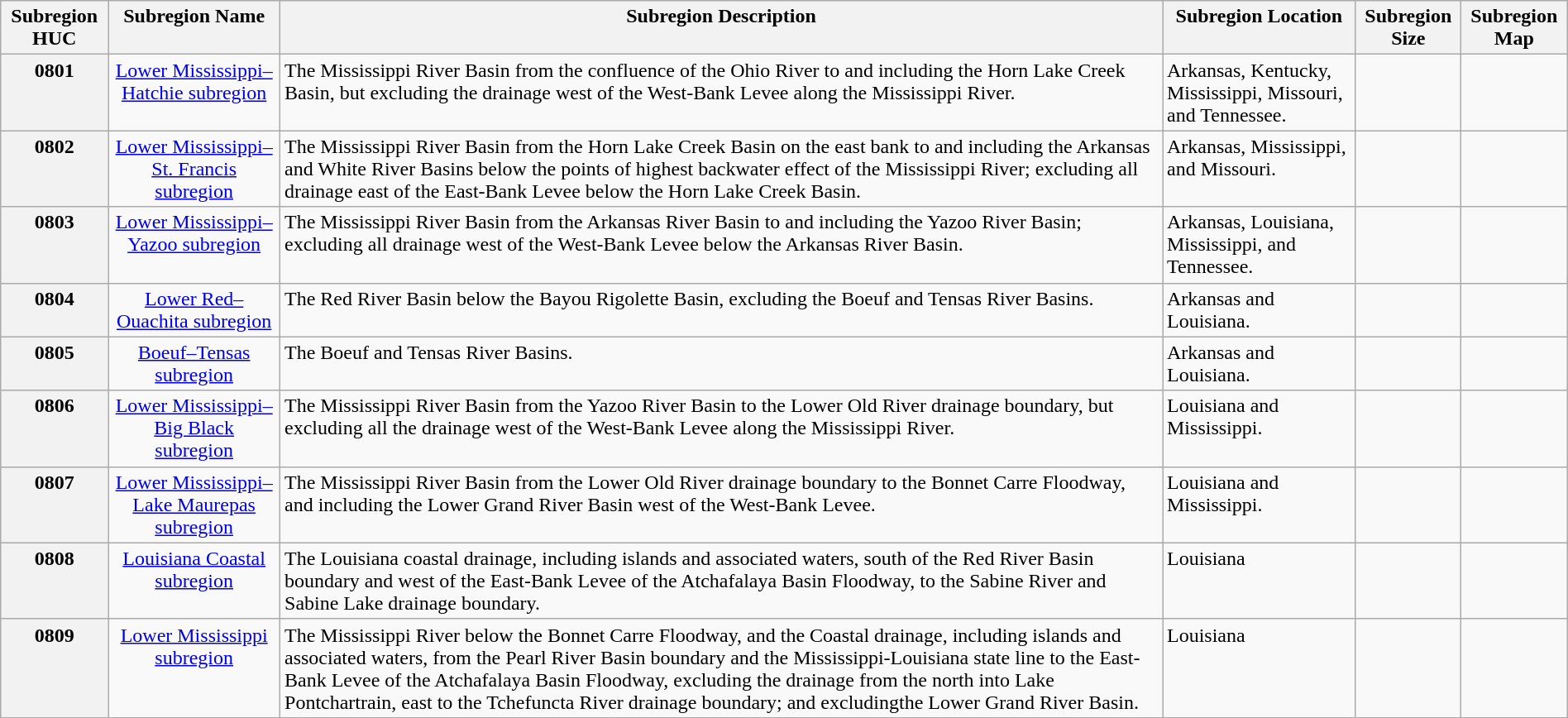<table class="wikitable" border="1" style="margin: 1em auto 1em auto;">
<tr valign="top">
<th scope="col">Subregion HUC</th>
<th scope="col">Subregion Name</th>
<th scope="col">Subregion Description</th>
<th scope="col">Subregion Location</th>
<th scope="col">Subregion Size</th>
<th scope="col">Subregion Map</th>
</tr>
<tr valign="top">
<th scope="row">0801</th>
<td align="center"><a href='#'>Lower Mississippi–Hatchie subregion</a></td>
<td align="left">The Mississippi River Basin from the confluence of the Ohio River to and including the Horn Lake Creek Basin, but excluding the drainage west of the West-Bank Levee along the Mississippi River.</td>
<td>Arkansas, Kentucky, Mississippi, Missouri, and Tennessee.</td>
<td align="center"></td>
<td align="right"></td>
</tr>
<tr valign="top">
<th scope="row">0802</th>
<td align="center"><a href='#'>Lower Mississippi–St. Francis subregion</a></td>
<td align="left">The Mississippi River Basin from the Horn Lake Creek Basin on the east bank to and including the Arkansas and White River Basins below the points of highest backwater effect of the Mississippi River; excluding all drainage east of the East-Bank Levee below the Horn Lake Creek Basin.</td>
<td>Arkansas, Mississippi, and Missouri.</td>
<td align="center"></td>
<td align="right"></td>
</tr>
<tr valign="top">
<th scope="row">0803</th>
<td align="center"><a href='#'>Lower Mississippi–Yazoo subregion</a></td>
<td align="left">The Mississippi River Basin from the Arkansas River Basin to and including the Yazoo River Basin; excluding all drainage west of the West-Bank Levee below the Arkansas River Basin.</td>
<td>Arkansas, Louisiana, Mississippi, and Tennessee.</td>
<td align="center"></td>
<td align="right"></td>
</tr>
<tr valign="top">
<th scope="row">0804</th>
<td align="center"><a href='#'>Lower Red–Ouachita subregion</a></td>
<td align="left">The Red River Basin below the Bayou Rigolette Basin, excluding the Boeuf and Tensas River Basins.</td>
<td>Arkansas and Louisiana.</td>
<td align="center"></td>
<td align="right"></td>
</tr>
<tr valign="top">
<th scope="row">0805</th>
<td align="center"><a href='#'>Boeuf–Tensas subregion</a></td>
<td align="left">The Boeuf and Tensas River Basins.</td>
<td>Arkansas and Louisiana.</td>
<td align="center"></td>
<td align="right"></td>
</tr>
<tr valign="top">
<th scope="row">0806</th>
<td align="center"><a href='#'>Lower Mississippi–Big Black subregion</a></td>
<td align="left">The Mississippi River Basin from the Yazoo River Basin to the Lower Old River drainage boundary, but excluding all the drainage west of the West-Bank Levee along the Mississippi River.</td>
<td>Louisiana and Mississippi.</td>
<td align="center"></td>
<td align="right"></td>
</tr>
<tr valign="top">
<th scope="row">0807</th>
<td align="center"><a href='#'>Lower Mississippi–Lake Maurepas subregion</a></td>
<td align="left">The Mississippi River Basin from the Lower Old River drainage boundary to the Bonnet Carre Floodway, and including the Lower Grand River Basin west of the West-Bank Levee.</td>
<td>Louisiana and Mississippi.</td>
<td align="center"></td>
<td align="right"></td>
</tr>
<tr valign="top">
<th scope="row">0808</th>
<td align="center"><a href='#'>Louisiana Coastal subregion</a></td>
<td align="left">The Louisiana coastal drainage, including islands and associated waters, south of the Red River Basin boundary and west of the East-Bank Levee of the Atchafalaya Basin Floodway, to the Sabine River and Sabine Lake drainage boundary.</td>
<td>Louisiana</td>
<td align="center"></td>
<td align="right"></td>
</tr>
<tr valign="top">
<th scope="row">0809</th>
<td align="center"><a href='#'>Lower Mississippi subregion</a></td>
<td align="left">The Mississippi River below the Bonnet Carre Floodway, and the Coastal drainage, including islands and associated waters, from the Pearl River Basin boundary and the Mississippi-Louisiana state line to the East-Bank Levee of the Atchafalaya Basin Floodway, excluding the drainage from the north into Lake Pontchartrain, east to the Tchefuncta River drainage boundary; and excludingthe Lower Grand River Basin.</td>
<td>Louisiana</td>
<td align="center"></td>
<td align="right"></td>
</tr>
</table>
